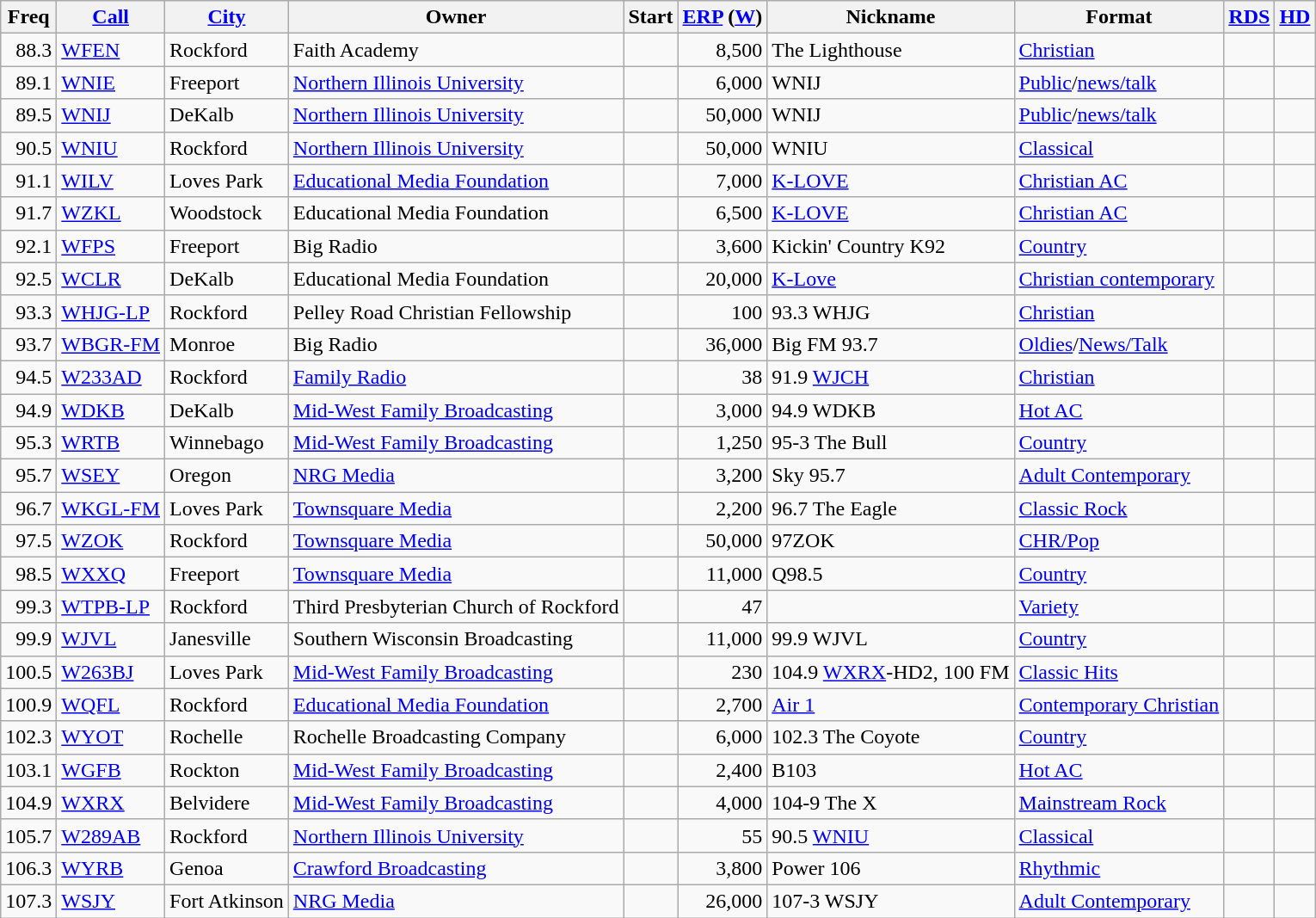<table class="wikitable sortable">
<tr>
<th>Freq</th>
<th><a href='#'>Call</a></th>
<th><a href='#'>City</a></th>
<th>Owner</th>
<th>Start</th>
<th><a href='#'>ERP</a> (<a href='#'>W</a>)</th>
<th>Nickname</th>
<th>Format</th>
<th><a href='#'>RDS</a></th>
<th><a href='#'>HD</a></th>
</tr>
<tr>
<td align=right>88.3</td>
<td><a href='#'>WFEN</a></td>
<td>Rockford</td>
<td>Faith Academy</td>
<td align=right></td>
<td align=right>8,500</td>
<td>The Lighthouse</td>
<td><a href='#'>Christian</a></td>
<td></td>
<td></td>
</tr>
<tr>
<td align=right>89.1</td>
<td><a href='#'>WNIE</a></td>
<td>Freeport</td>
<td><a href='#'>Northern Illinois University</a></td>
<td align=right></td>
<td align=right>6,000</td>
<td>WNIJ</td>
<td><a href='#'>Public</a>/<a href='#'>news/talk</a></td>
<td></td>
<td></td>
</tr>
<tr>
<td align=right>89.5</td>
<td><a href='#'>WNIJ</a></td>
<td>DeKalb</td>
<td><a href='#'>Northern Illinois University</a></td>
<td align=right></td>
<td align=right>50,000</td>
<td>WNIJ</td>
<td><a href='#'>Public</a>/<a href='#'>news/talk</a></td>
<td></td>
<td></td>
</tr>
<tr>
<td align=right>90.5</td>
<td><a href='#'>WNIU</a></td>
<td>Rockford</td>
<td><a href='#'>Northern Illinois University</a></td>
<td align=right></td>
<td align=right>50,000</td>
<td>WNIU</td>
<td><a href='#'>Classical</a></td>
<td></td>
<td></td>
</tr>
<tr>
<td align=right>91.1</td>
<td><a href='#'>WILV</a></td>
<td>Loves Park</td>
<td><a href='#'>Educational Media Foundation</a></td>
<td align=right></td>
<td align=right>7,000</td>
<td><a href='#'>K-LOVE</a></td>
<td><a href='#'>Christian AC</a></td>
<td></td>
<td></td>
</tr>
<tr>
<td align=right>91.7</td>
<td><a href='#'>WZKL</a></td>
<td>Woodstock</td>
<td>Educational Media Foundation</td>
<td align=right></td>
<td align=right>6,500</td>
<td><a href='#'>K-LOVE</a></td>
<td><a href='#'>Christian AC</a></td>
<td></td>
<td></td>
</tr>
<tr>
<td align=right>92.1</td>
<td><a href='#'>WFPS</a></td>
<td>Freeport</td>
<td>Big Radio</td>
<td align=right></td>
<td align=right>3,600</td>
<td>Kickin' Country K92</td>
<td><a href='#'>Country</a></td>
<td></td>
<td></td>
</tr>
<tr>
<td align=right>92.5</td>
<td><a href='#'>WCLR</a></td>
<td>DeKalb</td>
<td>Educational Media Foundation</td>
<td align=right></td>
<td align=right>20,000</td>
<td><a href='#'>K-Love</a></td>
<td><a href='#'>Christian contemporary</a></td>
<td></td>
<td></td>
</tr>
<tr>
<td align=right>93.3</td>
<td><a href='#'>WHJG-LP</a></td>
<td>Rockford</td>
<td>Pelley Road Christian Fellowship</td>
<td align=right></td>
<td align=right>100</td>
<td>93.3 WHJG</td>
<td><a href='#'>Christian</a></td>
<td></td>
<td></td>
</tr>
<tr>
<td align=right>93.7</td>
<td><a href='#'>WBGR-FM</a></td>
<td>Monroe</td>
<td>Big Radio</td>
<td align=right></td>
<td align=right>36,000</td>
<td>Big FM 93.7</td>
<td><a href='#'>Oldies</a>/<a href='#'>News/Talk</a></td>
<td></td>
<td></td>
</tr>
<tr>
<td align=right>94.5</td>
<td><a href='#'>W233AD</a></td>
<td>Rockford</td>
<td><a href='#'>Family Radio</a></td>
<td align=right></td>
<td align=right>38</td>
<td>91.9 <a href='#'>WJCH</a></td>
<td><a href='#'>Christian</a></td>
<td></td>
<td></td>
</tr>
<tr>
<td align=right>94.9</td>
<td><a href='#'>WDKB</a></td>
<td>DeKalb</td>
<td><a href='#'>Mid-West Family Broadcasting</a></td>
<td align=right></td>
<td align=right>3,000</td>
<td>94.9 WDKB</td>
<td><a href='#'>Hot AC</a></td>
<td></td>
<td></td>
</tr>
<tr>
<td align=right>95.3</td>
<td><a href='#'>WRTB</a></td>
<td>Winnebago</td>
<td><a href='#'>Mid-West Family Broadcasting</a></td>
<td align=right></td>
<td align=right>1,250</td>
<td>95-3 The Bull</td>
<td><a href='#'>Country</a></td>
<td></td>
<td></td>
</tr>
<tr>
<td align=right>95.7</td>
<td><a href='#'>WSEY</a></td>
<td>Oregon</td>
<td><a href='#'>NRG Media</a></td>
<td align=right></td>
<td align=right>3,200</td>
<td>Sky 95.7</td>
<td><a href='#'>Adult Contemporary</a></td>
<td></td>
<td></td>
</tr>
<tr>
<td align=right>96.7</td>
<td><a href='#'>WKGL-FM</a></td>
<td>Loves Park</td>
<td><a href='#'>Townsquare Media</a></td>
<td align=right></td>
<td align=right>2,200</td>
<td>96.7 The Eagle</td>
<td><a href='#'>Classic Rock</a></td>
<td></td>
<td></td>
</tr>
<tr>
<td align=right>97.5</td>
<td><a href='#'>WZOK</a></td>
<td>Rockford</td>
<td><a href='#'>Townsquare Media</a></td>
<td align=right></td>
<td align=right>50,000</td>
<td>97ZOK</td>
<td><a href='#'>CHR/Pop</a></td>
<td></td>
<td></td>
</tr>
<tr>
<td align=right>98.5</td>
<td><a href='#'>WXXQ</a></td>
<td>Freeport</td>
<td><a href='#'>Townsquare Media</a></td>
<td align=right></td>
<td align=right>11,000</td>
<td>Q98.5</td>
<td><a href='#'>Country</a></td>
<td></td>
<td></td>
</tr>
<tr>
<td align=right>99.3</td>
<td><a href='#'>WTPB-LP</a></td>
<td>Rockford</td>
<td>Third Presbyterian Church of Rockford</td>
<td align=right></td>
<td align=right>47</td>
<td></td>
<td><a href='#'>Variety</a></td>
<td></td>
<td></td>
</tr>
<tr>
<td align=right>99.9</td>
<td><a href='#'>WJVL</a></td>
<td>Janesville</td>
<td>Southern Wisconsin Broadcasting</td>
<td align=right></td>
<td align=right>11,000</td>
<td>99.9 WJVL</td>
<td><a href='#'>Country</a></td>
<td></td>
<td></td>
</tr>
<tr>
<td align=right>100.5</td>
<td><a href='#'>W263BJ</a></td>
<td>Loves Park</td>
<td><a href='#'>Mid-West Family Broadcasting</a></td>
<td align=right></td>
<td align=right>230</td>
<td>104.9 <a href='#'>WXRX</a>-HD2, 100 FM</td>
<td><a href='#'>Classic Hits</a></td>
<td></td>
<td></td>
</tr>
<tr>
<td align=right>100.9</td>
<td><a href='#'>WQFL</a></td>
<td>Rockford</td>
<td><a href='#'>Educational Media Foundation</a></td>
<td align=right></td>
<td align=right>2,700</td>
<td><a href='#'>Air 1</a></td>
<td><a href='#'>Contemporary Christian</a></td>
<td></td>
<td></td>
</tr>
<tr>
<td align=right>102.3</td>
<td><a href='#'>WYOT</a></td>
<td>Rochelle</td>
<td>Rochelle Broadcasting Company</td>
<td align=right></td>
<td align=right>6,000</td>
<td>102.3 The Coyote</td>
<td><a href='#'>Country</a></td>
<td></td>
<td></td>
</tr>
<tr>
<td align=right>103.1</td>
<td><a href='#'>WGFB</a></td>
<td>Rockton</td>
<td><a href='#'>Mid-West Family Broadcasting</a></td>
<td align=right></td>
<td align=right>2,400</td>
<td>B103</td>
<td><a href='#'>Hot AC</a></td>
<td></td>
<td></td>
</tr>
<tr>
<td align=right>104.9</td>
<td><a href='#'>WXRX</a></td>
<td>Belvidere</td>
<td><a href='#'>Mid-West Family Broadcasting</a></td>
<td align=right></td>
<td align=right>4,000</td>
<td>104-9 The X</td>
<td><a href='#'>Mainstream Rock</a></td>
<td></td>
<td></td>
</tr>
<tr>
<td align=right>105.7</td>
<td><a href='#'>W289AB</a></td>
<td>Rockford</td>
<td><a href='#'>Northern Illinois University</a></td>
<td align=right></td>
<td align=right>55</td>
<td>90.5 <a href='#'>WNIU</a></td>
<td><a href='#'>Classical</a></td>
<td></td>
<td></td>
</tr>
<tr>
<td align=right>106.3</td>
<td><a href='#'>WYRB</a></td>
<td>Genoa</td>
<td><a href='#'>Crawford Broadcasting</a></td>
<td align=right></td>
<td align=right>3,800</td>
<td>Power 106</td>
<td><a href='#'>Rhythmic</a></td>
<td></td>
<td></td>
</tr>
<tr>
<td align=right>107.3</td>
<td><a href='#'>WSJY</a></td>
<td>Fort Atkinson</td>
<td><a href='#'>NRG Media</a></td>
<td align=right></td>
<td align=right>26,000</td>
<td>107-3 WSJY</td>
<td><a href='#'>Adult Contemporary</a></td>
<td></td>
<td></td>
</tr>
</table>
